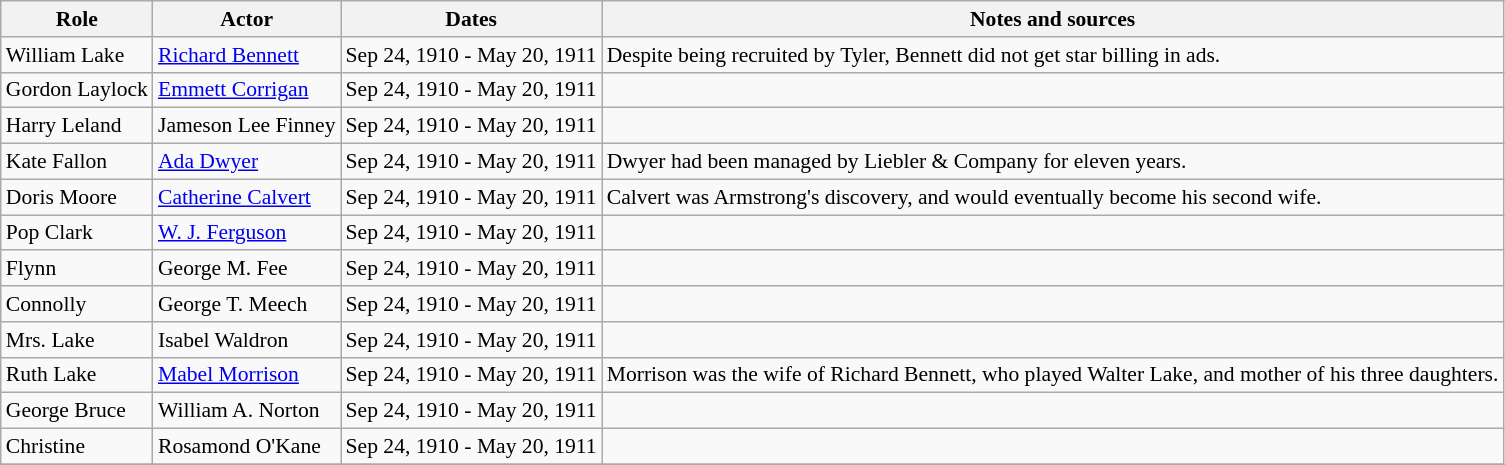<table class="wikitable sortable plainrowheaders" style="font-size: 90%">
<tr>
<th scope="col">Role</th>
<th scope="col">Actor</th>
<th scope="col">Dates</th>
<th scope="col">Notes and sources</th>
</tr>
<tr>
<td>William Lake</td>
<td><a href='#'>Richard Bennett</a></td>
<td>Sep 24, 1910 - May 20, 1911</td>
<td>Despite being recruited by Tyler, Bennett did not get star billing in ads.</td>
</tr>
<tr>
<td>Gordon Laylock</td>
<td><a href='#'>Emmett Corrigan</a></td>
<td>Sep 24, 1910 - May 20, 1911</td>
<td></td>
</tr>
<tr>
<td>Harry Leland</td>
<td>Jameson Lee Finney</td>
<td>Sep 24, 1910 - May 20, 1911</td>
<td></td>
</tr>
<tr>
<td>Kate Fallon</td>
<td><a href='#'>Ada Dwyer</a></td>
<td>Sep 24, 1910 - May 20, 1911</td>
<td>Dwyer had been managed by Liebler & Company for eleven years.</td>
</tr>
<tr>
<td>Doris Moore</td>
<td><a href='#'>Catherine Calvert</a></td>
<td>Sep 24, 1910 - May 20, 1911</td>
<td>Calvert was Armstrong's discovery, and would eventually become his second wife.</td>
</tr>
<tr>
<td>Pop Clark</td>
<td><a href='#'>W. J. Ferguson</a></td>
<td>Sep 24, 1910 - May 20, 1911</td>
<td></td>
</tr>
<tr>
<td>Flynn</td>
<td>George M. Fee</td>
<td>Sep 24, 1910 - May 20, 1911</td>
<td></td>
</tr>
<tr>
<td>Connolly</td>
<td>George T. Meech</td>
<td>Sep 24, 1910 - May 20, 1911</td>
<td></td>
</tr>
<tr>
<td>Mrs. Lake</td>
<td>Isabel Waldron</td>
<td>Sep 24, 1910 - May 20, 1911</td>
<td></td>
</tr>
<tr>
<td>Ruth Lake</td>
<td><a href='#'>Mabel Morrison</a></td>
<td>Sep 24, 1910 - May 20, 1911</td>
<td>Morrison was the wife of Richard Bennett, who played Walter Lake, and mother of his three daughters.</td>
</tr>
<tr>
<td>George Bruce</td>
<td>William A. Norton</td>
<td>Sep 24, 1910 - May 20, 1911</td>
<td></td>
</tr>
<tr>
<td>Christine</td>
<td>Rosamond O'Kane</td>
<td>Sep 24, 1910 - May 20, 1911</td>
<td></td>
</tr>
<tr>
</tr>
</table>
